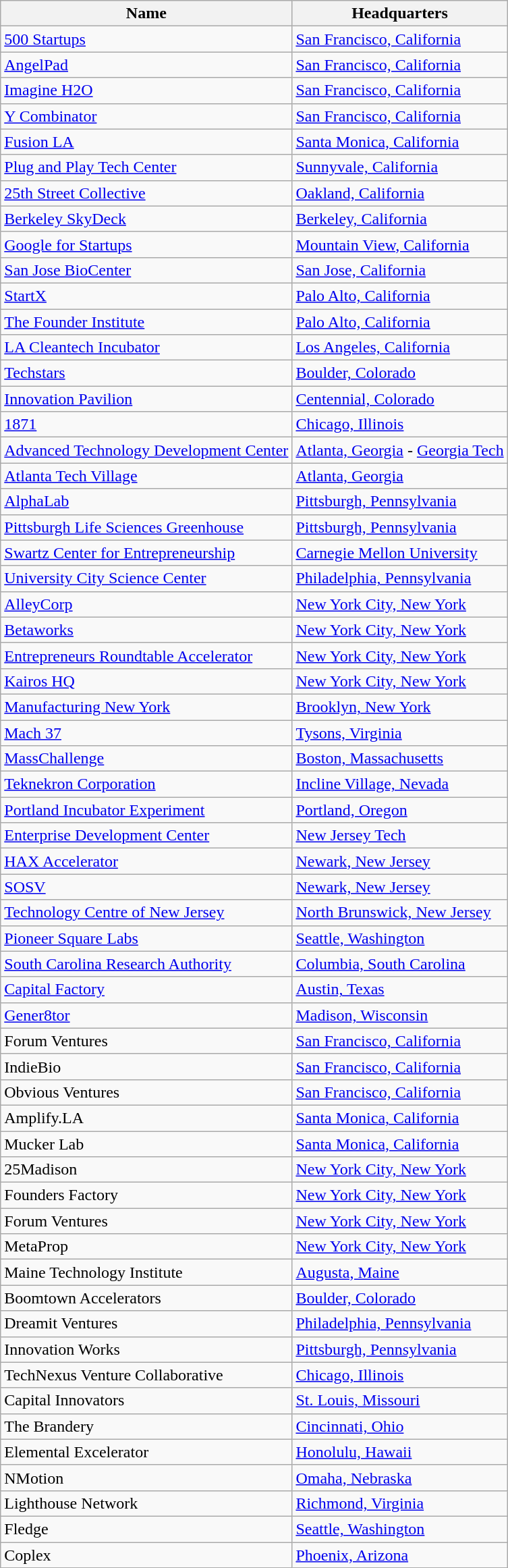<table class="wikitable sortable">
<tr>
<th>Name</th>
<th>Headquarters</th>
</tr>
<tr>
<td><a href='#'>500 Startups</a></td>
<td><a href='#'>San Francisco, California</a></td>
</tr>
<tr>
<td><a href='#'>AngelPad</a></td>
<td><a href='#'>San Francisco, California</a></td>
</tr>
<tr>
<td><a href='#'>Imagine H2O</a></td>
<td><a href='#'>San Francisco, California</a></td>
</tr>
<tr>
<td><a href='#'>Y Combinator</a></td>
<td><a href='#'>San Francisco, California</a></td>
</tr>
<tr>
<td><a href='#'>Fusion LA</a></td>
<td><a href='#'>Santa Monica, California</a></td>
</tr>
<tr>
<td><a href='#'>Plug and Play Tech Center</a></td>
<td><a href='#'>Sunnyvale, California</a></td>
</tr>
<tr>
<td><a href='#'>25th Street Collective</a></td>
<td><a href='#'>Oakland, California</a></td>
</tr>
<tr>
<td><a href='#'>Berkeley SkyDeck</a></td>
<td><a href='#'>Berkeley, California</a></td>
</tr>
<tr>
<td><a href='#'>Google for Startups</a></td>
<td><a href='#'>Mountain View, California</a></td>
</tr>
<tr>
<td><a href='#'>San Jose BioCenter</a></td>
<td><a href='#'>San Jose, California</a></td>
</tr>
<tr>
<td><a href='#'>StartX</a></td>
<td><a href='#'>Palo Alto, California</a></td>
</tr>
<tr>
<td><a href='#'>The Founder Institute</a></td>
<td><a href='#'>Palo Alto, California</a></td>
</tr>
<tr>
<td><a href='#'>LA Cleantech Incubator</a></td>
<td><a href='#'>Los Angeles, California</a></td>
</tr>
<tr>
<td><a href='#'>Techstars</a></td>
<td><a href='#'>Boulder, Colorado</a></td>
</tr>
<tr>
<td><a href='#'>Innovation Pavilion</a></td>
<td><a href='#'>Centennial, Colorado</a></td>
</tr>
<tr>
<td><a href='#'>1871</a></td>
<td><a href='#'>Chicago, Illinois</a></td>
</tr>
<tr>
<td><a href='#'>Advanced Technology Development Center</a></td>
<td><a href='#'>Atlanta, Georgia</a> - <a href='#'>Georgia Tech</a></td>
</tr>
<tr>
<td><a href='#'>Atlanta Tech Village</a></td>
<td><a href='#'>Atlanta, Georgia</a></td>
</tr>
<tr>
<td><a href='#'>AlphaLab</a></td>
<td><a href='#'>Pittsburgh, Pennsylvania</a></td>
</tr>
<tr>
<td><a href='#'>Pittsburgh Life Sciences Greenhouse</a></td>
<td><a href='#'>Pittsburgh, Pennsylvania</a></td>
</tr>
<tr>
<td><a href='#'>Swartz Center for Entrepreneurship</a></td>
<td><a href='#'>Carnegie Mellon University</a></td>
</tr>
<tr>
<td><a href='#'>University City Science Center</a></td>
<td><a href='#'>Philadelphia, Pennsylvania</a></td>
</tr>
<tr>
<td><a href='#'>AlleyCorp</a></td>
<td><a href='#'>New York City, New York</a></td>
</tr>
<tr>
<td><a href='#'>Betaworks</a></td>
<td><a href='#'>New York City, New York</a></td>
</tr>
<tr>
<td><a href='#'>Entrepreneurs Roundtable Accelerator</a></td>
<td><a href='#'>New York City, New York</a></td>
</tr>
<tr>
<td><a href='#'>Kairos HQ</a></td>
<td><a href='#'>New York City, New York</a></td>
</tr>
<tr>
<td><a href='#'>Manufacturing New York</a></td>
<td><a href='#'>Brooklyn, New York</a></td>
</tr>
<tr>
<td><a href='#'>Mach 37</a></td>
<td><a href='#'>Tysons, Virginia</a></td>
</tr>
<tr>
<td><a href='#'>MassChallenge</a></td>
<td><a href='#'>Boston, Massachusetts</a></td>
</tr>
<tr>
<td><a href='#'>Teknekron Corporation</a></td>
<td><a href='#'>Incline Village, Nevada</a></td>
</tr>
<tr>
<td><a href='#'>Portland Incubator Experiment</a></td>
<td><a href='#'>Portland, Oregon</a></td>
</tr>
<tr>
<td><a href='#'>Enterprise Development Center</a></td>
<td><a href='#'>New Jersey Tech</a></td>
</tr>
<tr>
<td><a href='#'>HAX Accelerator</a></td>
<td><a href='#'>Newark, New Jersey</a></td>
</tr>
<tr>
<td><a href='#'>SOSV</a></td>
<td><a href='#'>Newark, New Jersey</a></td>
</tr>
<tr>
<td><a href='#'>Technology Centre of New Jersey</a></td>
<td><a href='#'>North Brunswick, New Jersey</a></td>
</tr>
<tr>
<td><a href='#'>Pioneer Square Labs</a></td>
<td><a href='#'>Seattle, Washington</a></td>
</tr>
<tr>
<td><a href='#'>South Carolina Research Authority</a></td>
<td><a href='#'>Columbia, South Carolina</a></td>
</tr>
<tr>
<td><a href='#'>Capital Factory</a></td>
<td><a href='#'>Austin, Texas</a></td>
</tr>
<tr>
<td><a href='#'>Gener8tor</a></td>
<td><a href='#'>Madison, Wisconsin</a></td>
</tr>
<tr>
<td>Forum Ventures</td>
<td><a href='#'>San Francisco, California</a></td>
</tr>
<tr>
<td>IndieBio</td>
<td><a href='#'>San Francisco, California</a></td>
</tr>
<tr>
<td>Obvious Ventures</td>
<td><a href='#'>San Francisco, California</a></td>
</tr>
<tr>
<td>Amplify.LA</td>
<td><a href='#'>Santa Monica, California</a></td>
</tr>
<tr>
<td>Mucker Lab</td>
<td><a href='#'>Santa Monica, California</a></td>
</tr>
<tr>
<td>25Madison</td>
<td><a href='#'>New York City, New York</a></td>
</tr>
<tr>
<td>Founders Factory</td>
<td><a href='#'>New York City, New York</a></td>
</tr>
<tr>
<td>Forum Ventures</td>
<td><a href='#'>New York City, New York</a></td>
</tr>
<tr>
<td>MetaProp</td>
<td><a href='#'>New York City, New York</a></td>
</tr>
<tr>
<td>Maine Technology Institute</td>
<td><a href='#'>Augusta, Maine</a></td>
</tr>
<tr>
<td>Boomtown Accelerators</td>
<td><a href='#'>Boulder, Colorado</a></td>
</tr>
<tr>
<td>Dreamit Ventures</td>
<td><a href='#'>Philadelphia, Pennsylvania</a></td>
</tr>
<tr>
<td>Innovation Works</td>
<td><a href='#'>Pittsburgh, Pennsylvania</a></td>
</tr>
<tr>
<td>TechNexus Venture Collaborative</td>
<td><a href='#'>Chicago, Illinois</a></td>
</tr>
<tr>
<td>Capital Innovators</td>
<td><a href='#'>St. Louis, Missouri</a></td>
</tr>
<tr>
<td>The Brandery</td>
<td><a href='#'>Cincinnati, Ohio</a></td>
</tr>
<tr>
<td>Elemental Excelerator</td>
<td><a href='#'>Honolulu, Hawaii</a></td>
</tr>
<tr>
<td>NMotion</td>
<td><a href='#'>Omaha, Nebraska</a></td>
</tr>
<tr>
<td>Lighthouse Network</td>
<td><a href='#'>Richmond, Virginia</a></td>
</tr>
<tr>
<td>Fledge</td>
<td><a href='#'>Seattle, Washington</a></td>
</tr>
<tr>
<td>Coplex</td>
<td><a href='#'>Phoenix, Arizona</a></td>
</tr>
</table>
